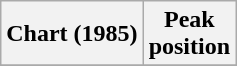<table class="wikitable plainrowheaders" style="text-align:center">
<tr>
<th scope="col">Chart (1985)</th>
<th scope="col">Peak<br>position</th>
</tr>
<tr>
</tr>
</table>
